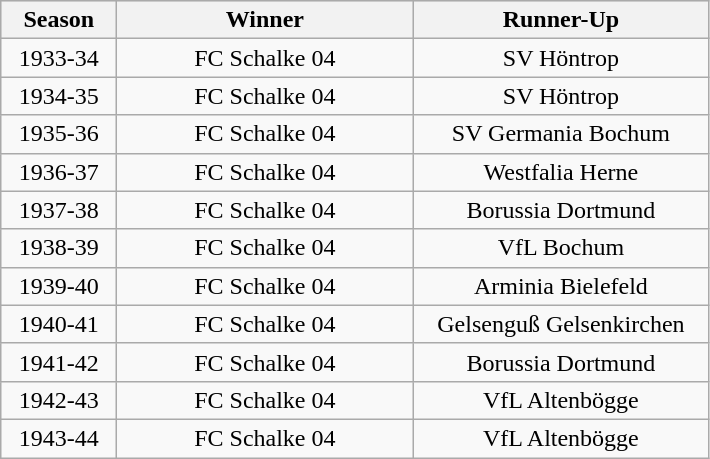<table class="wikitable">
<tr align="center" bgcolor="#dfdfdf">
<th width="70">Season</th>
<th width="190">Winner</th>
<th width="190">Runner-Up</th>
</tr>
<tr align="center">
<td>1933-34</td>
<td>FC Schalke 04</td>
<td>SV Höntrop</td>
</tr>
<tr align="center">
<td>1934-35</td>
<td>FC Schalke 04</td>
<td>SV Höntrop</td>
</tr>
<tr align="center">
<td>1935-36</td>
<td>FC Schalke 04</td>
<td>SV Germania Bochum</td>
</tr>
<tr align="center">
<td>1936-37</td>
<td>FC Schalke 04</td>
<td>Westfalia Herne</td>
</tr>
<tr align="center">
<td>1937-38</td>
<td>FC Schalke 04</td>
<td>Borussia Dortmund</td>
</tr>
<tr align="center">
<td>1938-39</td>
<td>FC Schalke 04</td>
<td>VfL Bochum</td>
</tr>
<tr align="center">
<td>1939-40</td>
<td>FC Schalke 04</td>
<td>Arminia Bielefeld</td>
</tr>
<tr align="center">
<td>1940-41</td>
<td>FC Schalke 04</td>
<td>Gelsenguß Gelsenkirchen</td>
</tr>
<tr align="center">
<td>1941-42</td>
<td>FC Schalke 04</td>
<td>Borussia Dortmund</td>
</tr>
<tr align="center">
<td>1942-43</td>
<td>FC Schalke 04</td>
<td>VfL Altenbögge</td>
</tr>
<tr align="center">
<td>1943-44</td>
<td>FC Schalke 04</td>
<td>VfL Altenbögge</td>
</tr>
</table>
